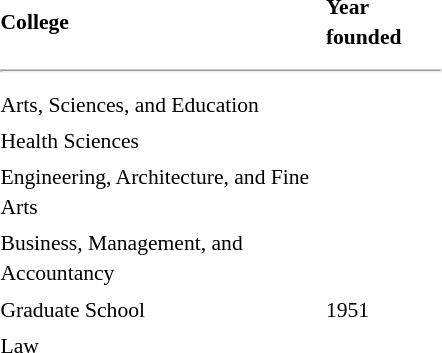<table class="toccolours" style="float:right; margin-left:1em; font-size:90%; line-height:1.4em; width:300px">
<tr>
<td><strong>College</strong></td>
<td><strong>Year founded</strong></td>
</tr>
<tr>
<td colspan="2"><hr></td>
</tr>
<tr>
<td>Arts, Sciences, and Education</td>
<td></td>
</tr>
<tr>
<td>Health Sciences</td>
<td></td>
</tr>
<tr>
<td>Engineering, Architecture, and Fine Arts</td>
<td></td>
</tr>
<tr>
<td>Business, Management, and Accountancy</td>
<td></td>
</tr>
<tr>
<td>Graduate School</td>
<td>1951</td>
</tr>
<tr>
<td>Law</td>
<td></td>
</tr>
</table>
